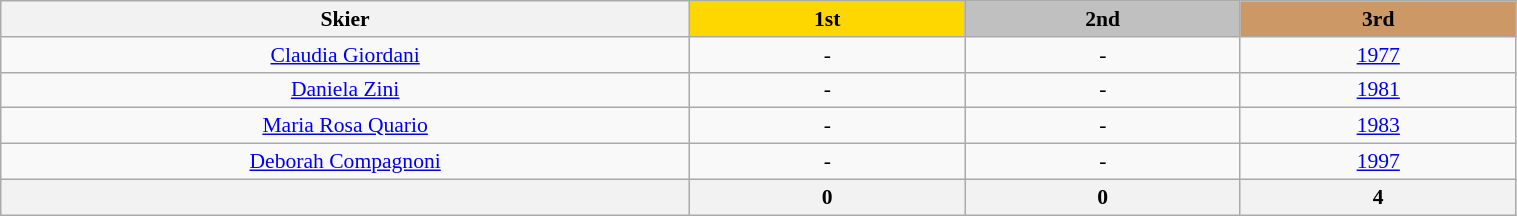<table class="wikitable" width=80% style="font-size:90%; text-align:center;">
<tr>
<th style=width:20%>Skier</th>
<th style="background:gold; width:8%">1st</th>
<th style="background:silver; width:8%">2nd</th>
<th style="background:#cc9966; width:8%">3rd</th>
</tr>
<tr>
<td><a href='#'>Claudia Giordani</a></td>
<td>-</td>
<td>-</td>
<td><a href='#'>1977</a></td>
</tr>
<tr>
<td><a href='#'>Daniela Zini</a></td>
<td>-</td>
<td>-</td>
<td><a href='#'>1981</a></td>
</tr>
<tr>
<td><a href='#'>Maria Rosa Quario</a></td>
<td>-</td>
<td>-</td>
<td><a href='#'>1983</a></td>
</tr>
<tr>
<td><a href='#'>Deborah Compagnoni</a></td>
<td>-</td>
<td>-</td>
<td><a href='#'>1997</a></td>
</tr>
<tr>
<th></th>
<th>0</th>
<th>0</th>
<th>4</th>
</tr>
</table>
